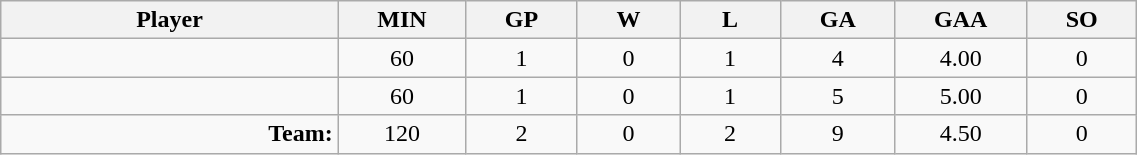<table class="wikitable sortable" width="60%">
<tr>
<th bgcolor="#DDDDFF" width="10%">Player</th>
<th width="3%" bgcolor="#DDDDFF" title="Minutes played">MIN</th>
<th width="3%" bgcolor="#DDDDFF" title="Games played in">GP</th>
<th width="3%" bgcolor="#DDDDFF" title="Wins">W</th>
<th width="3%" bgcolor="#DDDDFF"title="Losses">L</th>
<th width="3%" bgcolor="#DDDDFF" title="Goals against">GA</th>
<th width="3%" bgcolor="#DDDDFF" title="Goals against average">GAA</th>
<th width="3%" bgcolor="#DDDDFF" title="Shut-outs">SO</th>
</tr>
<tr align="center">
<td align="right"></td>
<td>60</td>
<td>1</td>
<td>0</td>
<td>1</td>
<td>4</td>
<td>4.00</td>
<td>0</td>
</tr>
<tr align="center">
<td align="right"></td>
<td>60</td>
<td>1</td>
<td>0</td>
<td>1</td>
<td>5</td>
<td>5.00</td>
<td>0</td>
</tr>
<tr align="center">
<td align="right"><strong>Team:</strong></td>
<td>120</td>
<td>2</td>
<td>0</td>
<td>2</td>
<td>9</td>
<td>4.50</td>
<td>0</td>
</tr>
</table>
